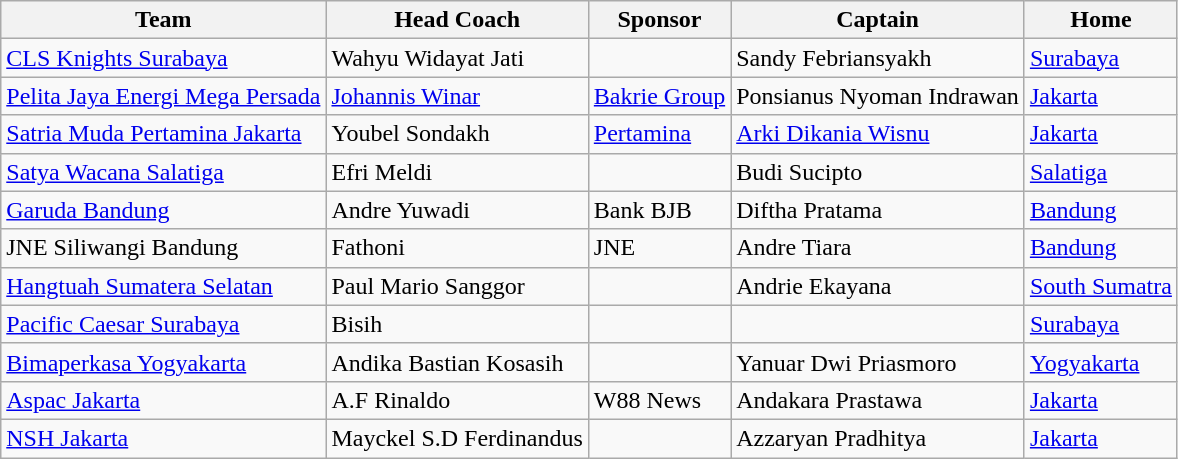<table class="wikitable">
<tr>
<th>Team</th>
<th>Head Coach</th>
<th>Sponsor</th>
<th>Captain</th>
<th>Home</th>
</tr>
<tr>
<td><a href='#'>CLS Knights Surabaya</a></td>
<td> Wahyu Widayat Jati</td>
<td></td>
<td> Sandy Febriansyakh</td>
<td><a href='#'>Surabaya</a></td>
</tr>
<tr>
<td><a href='#'>Pelita Jaya Energi Mega Persada</a></td>
<td> <a href='#'>Johannis Winar</a></td>
<td><a href='#'>Bakrie Group</a></td>
<td> Ponsianus Nyoman Indrawan</td>
<td><a href='#'>Jakarta</a></td>
</tr>
<tr>
<td><a href='#'>Satria Muda Pertamina Jakarta</a></td>
<td> Youbel Sondakh</td>
<td><a href='#'>Pertamina</a></td>
<td> <a href='#'>Arki Dikania Wisnu</a></td>
<td><a href='#'>Jakarta</a></td>
</tr>
<tr>
<td><a href='#'>Satya Wacana Salatiga</a></td>
<td> Efri Meldi</td>
<td></td>
<td> Budi Sucipto</td>
<td><a href='#'>Salatiga</a></td>
</tr>
<tr>
<td><a href='#'>Garuda Bandung</a></td>
<td> Andre Yuwadi</td>
<td>Bank BJB</td>
<td> Diftha Pratama</td>
<td><a href='#'>Bandung</a></td>
</tr>
<tr>
<td>JNE Siliwangi Bandung</td>
<td> Fathoni</td>
<td>JNE</td>
<td> Andre Tiara</td>
<td><a href='#'>Bandung</a></td>
</tr>
<tr>
<td><a href='#'>Hangtuah Sumatera Selatan</a></td>
<td> Paul Mario Sanggor</td>
<td></td>
<td> Andrie Ekayana</td>
<td><a href='#'>South Sumatra</a></td>
</tr>
<tr>
<td><a href='#'>Pacific Caesar Surabaya</a></td>
<td> Bisih</td>
<td></td>
<td></td>
<td><a href='#'>Surabaya</a></td>
</tr>
<tr>
<td><a href='#'>Bimaperkasa Yogyakarta</a></td>
<td> Andika Bastian Kosasih</td>
<td></td>
<td> Yanuar Dwi Priasmoro</td>
<td><a href='#'>Yogyakarta</a></td>
</tr>
<tr>
<td><a href='#'>Aspac Jakarta</a></td>
<td> A.F Rinaldo</td>
<td>W88 News</td>
<td> Andakara Prastawa</td>
<td><a href='#'>Jakarta</a></td>
</tr>
<tr>
<td><a href='#'>NSH Jakarta</a></td>
<td> Mayckel S.D Ferdinandus</td>
<td></td>
<td> Azzaryan Pradhitya</td>
<td><a href='#'>Jakarta</a></td>
</tr>
</table>
